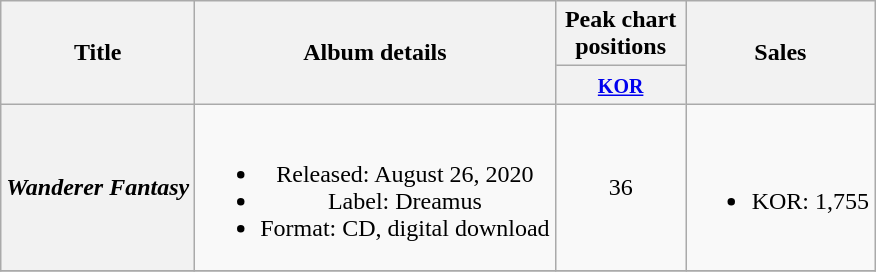<table class="wikitable plainrowheaders" style="text-align:center;">
<tr>
<th scope="col" rowspan="2">Title</th>
<th scope="col" rowspan="2">Album details</th>
<th scope="col" colspan="1" style="width:5em;">Peak chart positions</th>
<th scope="col" rowspan="2">Sales</th>
</tr>
<tr>
<th><small><a href='#'>KOR</a></small><br></th>
</tr>
<tr>
<th scope="row"><em>Wanderer Fantasy</em></th>
<td><br><ul><li>Released: August 26, 2020</li><li>Label: Dreamus</li><li>Format: CD, digital download</li></ul></td>
<td>36</td>
<td><br><ul><li>KOR: 1,755</li></ul></td>
</tr>
<tr>
</tr>
</table>
